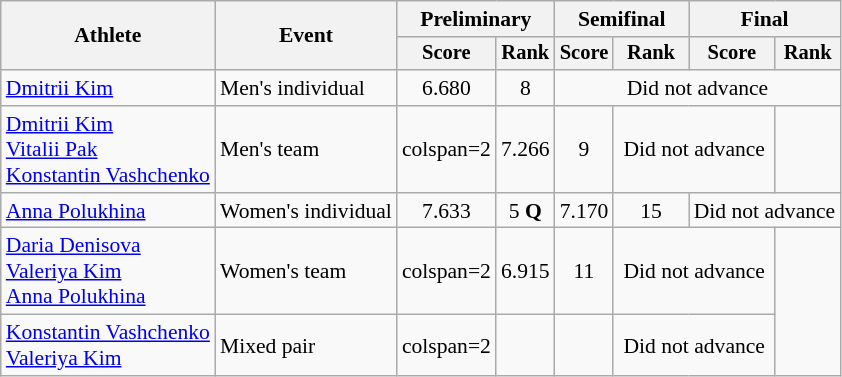<table class="wikitable" style="text-align:center; font-size:90%">
<tr>
<th rowspan=2>Athlete</th>
<th rowspan=2>Event</th>
<th colspan=2>Preliminary</th>
<th colspan=2>Semifinal</th>
<th colspan=2>Final</th>
</tr>
<tr style="font-size:95%">
<th>Score</th>
<th>Rank</th>
<th>Score</th>
<th>Rank</th>
<th>Score</th>
<th>Rank</th>
</tr>
<tr>
<td align=left><a href='#'>Dmitrii Kim</a></td>
<td align=left>Men's individual</td>
<td>6.680</td>
<td>8</td>
<td colspan=4>Did not advance</td>
</tr>
<tr>
<td align=left><a href='#'>Dmitrii Kim</a><br><a href='#'>Vitalii Pak</a><br><a href='#'>Konstantin Vashchenko</a></td>
<td align=left>Men's team</td>
<td>colspan=2 </td>
<td>7.266</td>
<td>9</td>
<td colspan=2>Did not advance</td>
</tr>
<tr>
<td align=left><a href='#'>Anna Polukhina</a></td>
<td align=left>Women's individual</td>
<td>7.633</td>
<td>5 <strong>Q</strong></td>
<td>7.170</td>
<td>15</td>
<td colspan=2>Did not advance</td>
</tr>
<tr>
<td align=left><a href='#'>Daria Denisova</a><br><a href='#'>Valeriya Kim</a><br><a href='#'>Anna Polukhina</a></td>
<td align=left>Women's team</td>
<td>colspan=2 </td>
<td>6.915</td>
<td>11</td>
<td colspan=2>Did not advance</td>
</tr>
<tr>
<td align=left><a href='#'>Konstantin Vashchenko</a><br><a href='#'>Valeriya Kim</a></td>
<td align=left>Mixed pair</td>
<td>colspan=2 </td>
<td></td>
<td></td>
<td colspan=2>Did not advance</td>
</tr>
</table>
